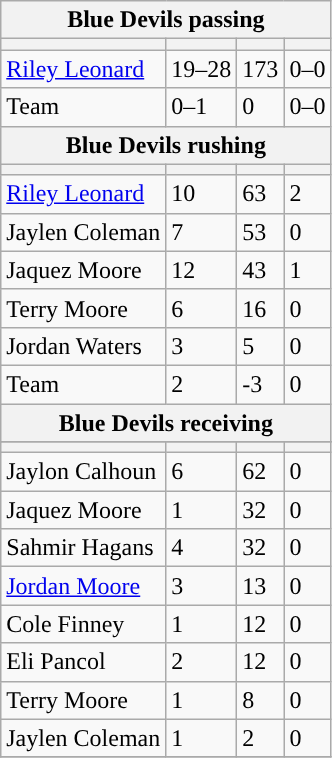<table class="wikitable plainrowheaders">
<tr>
<th colspan="6">Blue Devils passing</th>
</tr>
<tr>
<th scope="col"></th>
<th scope="col"></th>
<th scope="col"></th>
<th scope="col"></th>
</tr>
<tr>
<td><a href='#'>Riley Leonard</a></td>
<td>19–28</td>
<td>173</td>
<td>0–0</td>
</tr>
<tr>
<td>Team</td>
<td>0–1</td>
<td>0</td>
<td>0–0</td>
</tr>
<tr>
<th colspan="6">Blue Devils rushing</th>
</tr>
<tr>
<th scope="col"></th>
<th scope="col"></th>
<th scope="col"></th>
<th scope="col"></th>
</tr>
<tr>
<td><a href='#'>Riley Leonard</a></td>
<td>10</td>
<td>63</td>
<td>2</td>
</tr>
<tr>
<td>Jaylen Coleman</td>
<td>7</td>
<td>53</td>
<td>0</td>
</tr>
<tr>
<td>Jaquez Moore</td>
<td>12</td>
<td>43</td>
<td>1</td>
</tr>
<tr>
<td>Terry Moore</td>
<td>6</td>
<td>16</td>
<td>0</td>
</tr>
<tr>
<td>Jordan Waters</td>
<td>3</td>
<td>5</td>
<td>0</td>
</tr>
<tr>
<td>Team</td>
<td>2</td>
<td>-3</td>
<td>0</td>
</tr>
<tr>
<th colspan="6">Blue Devils receiving</th>
</tr>
<tr>
</tr>
<tr>
<th scope="col"></th>
<th scope="col"></th>
<th scope="col"></th>
<th scope="col"></th>
</tr>
<tr>
<td>Jaylon Calhoun</td>
<td>6</td>
<td>62</td>
<td>0</td>
</tr>
<tr>
<td>Jaquez Moore</td>
<td>1</td>
<td>32</td>
<td>0</td>
</tr>
<tr>
<td>Sahmir Hagans</td>
<td>4</td>
<td>32</td>
<td>0</td>
</tr>
<tr>
<td><a href='#'>Jordan Moore</a></td>
<td>3</td>
<td>13</td>
<td>0</td>
</tr>
<tr>
<td>Cole Finney</td>
<td>1</td>
<td>12</td>
<td>0</td>
</tr>
<tr>
<td>Eli Pancol</td>
<td>2</td>
<td>12</td>
<td>0</td>
</tr>
<tr>
<td>Terry Moore</td>
<td>1</td>
<td>8</td>
<td>0</td>
</tr>
<tr>
<td>Jaylen Coleman</td>
<td>1</td>
<td>2</td>
<td>0</td>
</tr>
<tr>
</tr>
</table>
